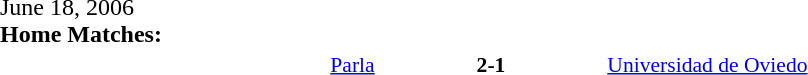<table width=100% cellspacing=1>
<tr>
<th width=20%></th>
<th width=12%></th>
<th width=20%></th>
<th></th>
</tr>
<tr>
<td>June 18, 2006<br><strong>Home Matches:</strong></td>
</tr>
<tr style=font-size:90%>
<td align=right><a href='#'>Parla</a></td>
<td align=center><strong>2-1</strong></td>
<td><a href='#'>Universidad de Oviedo</a></td>
</tr>
</table>
